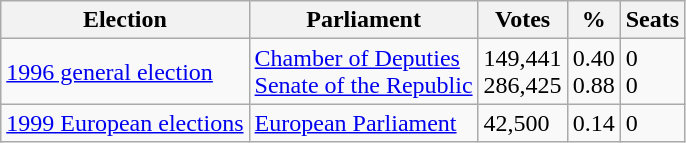<table class="wikitable">
<tr>
<th>Election</th>
<th>Parliament</th>
<th>Votes</th>
<th>%</th>
<th>Seats</th>
</tr>
<tr>
<td><a href='#'>1996 general election</a></td>
<td><a href='#'>Chamber of Deputies</a><br><a href='#'>Senate of the Republic</a></td>
<td>149,441<br>286,425</td>
<td>0.40<br>0.88</td>
<td>0<br>0</td>
</tr>
<tr>
<td><a href='#'>1999 European elections</a></td>
<td><a href='#'>European Parliament</a></td>
<td>42,500</td>
<td>0.14</td>
<td>0</td>
</tr>
</table>
